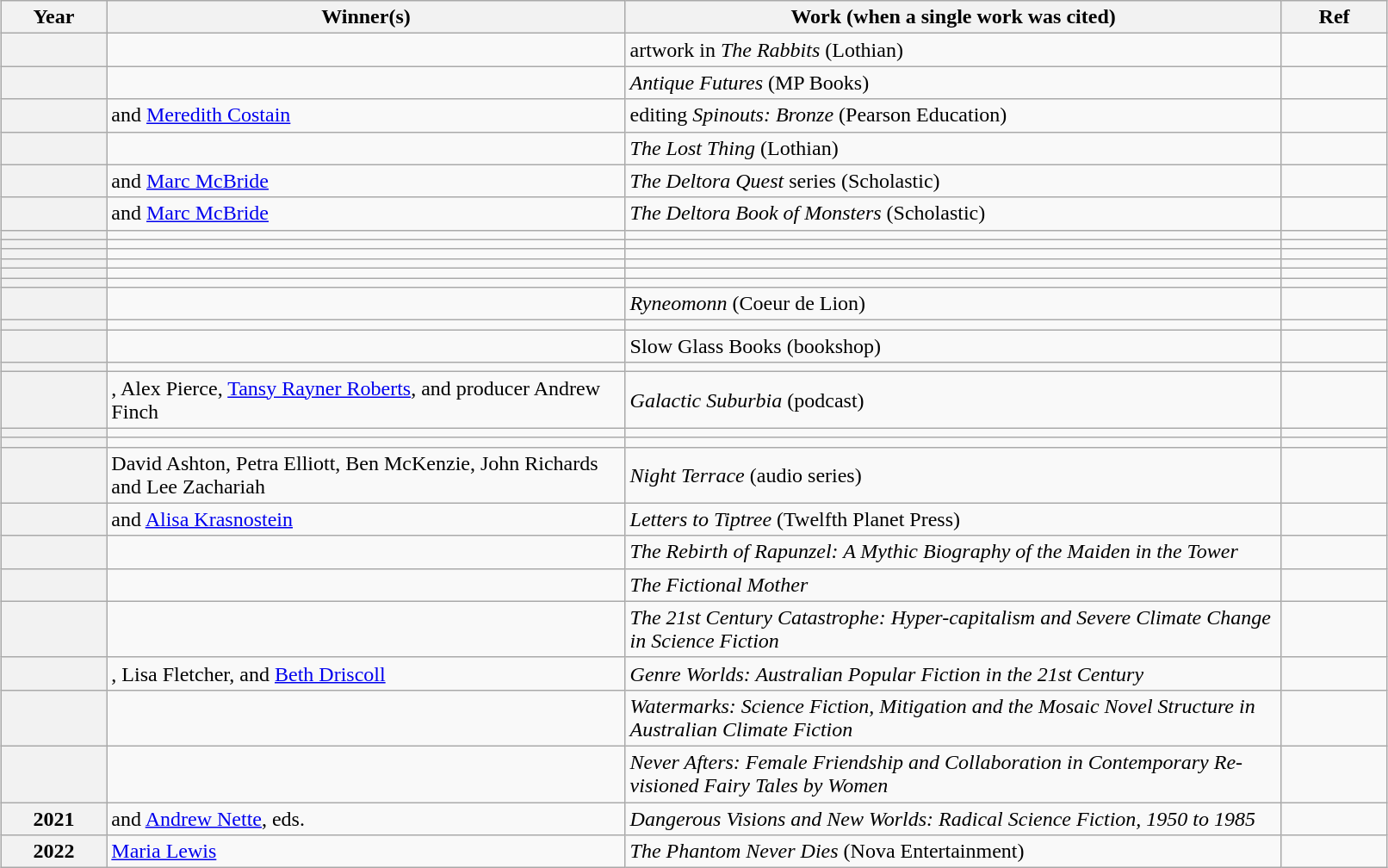<table class="sortable wikitable" style="width:85%; margin:1em auto 1em auto;">
<tr>
<th style="width:5%;">Year</th>
<th style="width:24.5%;">Winner(s)</th>
<th style="width:31%;">Work (when a single work was cited)</th>
<th style="width:5%;" class="unsortable">Ref</th>
</tr>
<tr>
<th align="center"></th>
<td></td>
<td>artwork in <em>The Rabbits</em> (Lothian)</td>
<td></td>
</tr>
<tr>
<th align="center"></th>
<td></td>
<td><em>Antique Futures</em> (MP Books)</td>
<td></td>
</tr>
<tr>
<th align="center"></th>
<td> and <a href='#'>Meredith Costain</a></td>
<td>editing <em>Spinouts: Bronze</em> (Pearson Education)</td>
<td></td>
</tr>
<tr>
<th align="center"></th>
<td></td>
<td><em>The Lost Thing</em> (Lothian)</td>
<td></td>
</tr>
<tr>
<th align="center"></th>
<td> and <a href='#'>Marc McBride</a></td>
<td><em>The Deltora Quest</em> series (Scholastic)</td>
<td></td>
</tr>
<tr>
<th align="center"></th>
<td> and <a href='#'>Marc McBride</a></td>
<td><em>The Deltora Book of Monsters</em> (Scholastic)</td>
<td></td>
</tr>
<tr>
<th align="center"></th>
<td></td>
<td></td>
<td></td>
</tr>
<tr>
<th align="center"></th>
<td></td>
<td></td>
<td></td>
</tr>
<tr>
<th align="center"></th>
<td></td>
<td></td>
<td></td>
</tr>
<tr>
<th align="center"></th>
<td></td>
<td></td>
<td></td>
</tr>
<tr>
<th align="center"></th>
<td></td>
<td></td>
<td></td>
</tr>
<tr>
<th align="center"></th>
<td></td>
<td></td>
<td></td>
</tr>
<tr>
<th align="center"></th>
<td></td>
<td><em>Ryneomonn</em> (Coeur de Lion)</td>
<td></td>
</tr>
<tr>
<th align="center"></th>
<td></td>
<td></td>
<td></td>
</tr>
<tr>
<th align="center"></th>
<td></td>
<td>Slow Glass Books (bookshop)</td>
<td></td>
</tr>
<tr>
<th align="center"></th>
<td></td>
<td></td>
<td></td>
</tr>
<tr>
<th align="center"></th>
<td>, Alex Pierce, <a href='#'>Tansy Rayner Roberts</a>, and producer Andrew Finch</td>
<td><em>Galactic Suburbia</em> (podcast)</td>
<td></td>
</tr>
<tr>
<th align="center"></th>
<td></td>
<td></td>
<td></td>
</tr>
<tr>
<th align="center"></th>
<td></td>
<td></td>
<td></td>
</tr>
<tr>
<th align="center"></th>
<td>David Ashton, Petra Elliott, Ben McKenzie, John Richards and Lee Zachariah</td>
<td><em>Night Terrace</em> (audio series)</td>
<td></td>
</tr>
<tr>
<th align="center"></th>
<td> and <a href='#'>Alisa Krasnostein</a></td>
<td><em>Letters to Tiptree</em> (Twelfth Planet Press)</td>
<td></td>
</tr>
<tr>
<th align="center"></th>
<td></td>
<td><em>The Rebirth of Rapunzel: A Mythic Biography of the Maiden in the Tower </em></td>
<td></td>
</tr>
<tr>
<th align="center"></th>
<td></td>
<td><em>The Fictional Mother</em></td>
<td></td>
</tr>
<tr>
<th align="center"></th>
<td></td>
<td><em>The 21st Century Catastrophe: Hyper-capitalism and Severe Climate Change in Science Fiction</em></td>
<td></td>
</tr>
<tr>
<th align="center"></th>
<td>, Lisa Fletcher, and <a href='#'>Beth Driscoll</a></td>
<td><em>Genre Worlds: Australian Popular Fiction in the 21st Century</em></td>
<td></td>
</tr>
<tr>
<th align="center"></th>
<td></td>
<td><em>Watermarks: Science Fiction, Mitigation and the Mosaic Novel Structure in Australian Climate Fiction</em></td>
<td></td>
</tr>
<tr>
<th align="center"></th>
<td></td>
<td><em>Never Afters: Female Friendship and Collaboration in Contemporary Re-visioned Fairy Tales by Women</em></td>
<td></td>
</tr>
<tr>
<th>2021</th>
<td> and <a href='#'>Andrew Nette</a>, eds.</td>
<td><em>Dangerous Visions and New Worlds: Radical Science Fiction, 1950 to 1985</em></td>
<td></td>
</tr>
<tr>
<th>2022</th>
<td><a href='#'>Maria Lewis</a></td>
<td><em>The Phantom Never Dies</em> (Nova Entertainment)</td>
<td></td>
</tr>
</table>
